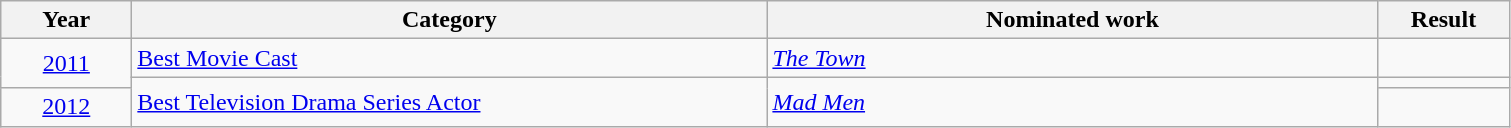<table class=wikitable>
<tr>
<th scope="col" style="width:5em;">Year</th>
<th scope="col" style="width:26em;">Category</th>
<th scope="col" style="width:25em;">Nominated work</th>
<th scope="col" style="width:5em;">Result</th>
</tr>
<tr>
<td style="text-align:center;", rowspan=2><a href='#'>2011</a></td>
<td><a href='#'>Best Movie Cast</a></td>
<td><em><a href='#'>The Town</a></em></td>
<td></td>
</tr>
<tr>
<td rowspan="2"><a href='#'>Best Television Drama Series Actor</a></td>
<td rowspan="2"><em><a href='#'>Mad Men</a></em></td>
<td></td>
</tr>
<tr>
<td style="text-align:center;"><a href='#'>2012</a></td>
<td></td>
</tr>
</table>
